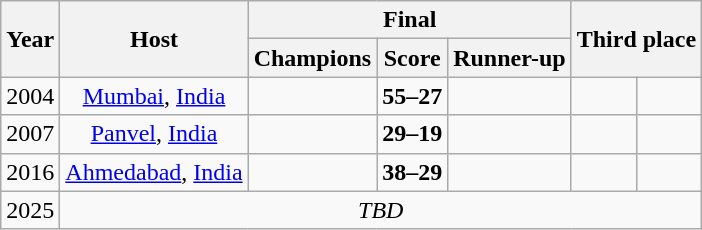<table class="wikitable" style="text-align: center;">
<tr>
<th rowspan=2>Year</th>
<th rowspan=2>Host</th>
<th colspan=3>Final</th>
<th colspan=2 rowspan=2>Third place</th>
</tr>
<tr>
<th>Champions</th>
<th>Score</th>
<th>Runner-up</th>
</tr>
<tr>
<td>2004<br></td>
<td> <a href='#'>Mumbai</a>, <a href='#'>India</a></td>
<td></td>
<td><strong>55–27</strong></td>
<td></td>
<td></td>
<td></td>
</tr>
<tr>
<td>2007<br></td>
<td> <a href='#'>Panvel</a>, <a href='#'>India</a></td>
<td></td>
<td><strong>29–19</strong></td>
<td></td>
<td></td>
<td></td>
</tr>
<tr>
<td>2016<br></td>
<td> <a href='#'>Ahmedabad</a>, <a href='#'>India</a></td>
<td></td>
<td><strong>38–29</strong></td>
<td></td>
<td></td>
<td></td>
</tr>
<tr>
<td>2025<br></td>
<td colspan=7><em>TBD</em></td>
</tr>
</table>
